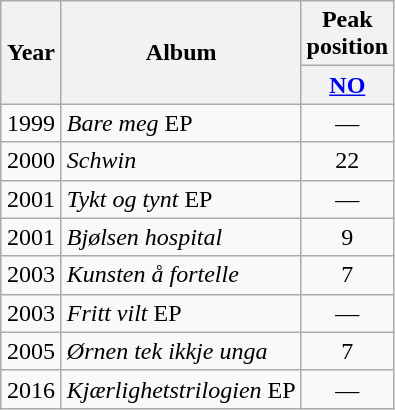<table class="wikitable">
<tr>
<th width="33" rowspan="2" style="text-align:center;">Year</th>
<th rowspan="2">Album</th>
<th colspan="1">Peak <br>position</th>
</tr>
<tr>
<th align="center"><a href='#'>NO</a><small><br></small></th>
</tr>
<tr>
<td align="center">1999</td>
<td><em>Bare meg</em> EP</td>
<td align="center">—</td>
</tr>
<tr>
<td align="center">2000</td>
<td><em>Schwin</em></td>
<td align="center">22</td>
</tr>
<tr>
<td align="center">2001</td>
<td><em>Tykt og tynt</em> EP</td>
<td align="center">—</td>
</tr>
<tr>
<td align="center">2001</td>
<td><em>Bjølsen hospital</em></td>
<td align="center">9</td>
</tr>
<tr>
<td align="center">2003</td>
<td><em>Kunsten å fortelle</em></td>
<td align="center">7</td>
</tr>
<tr>
<td align="center">2003</td>
<td><em>Fritt vilt</em> EP</td>
<td align="center">—</td>
</tr>
<tr>
<td align="center">2005</td>
<td><em>Ørnen tek ikkje unga</em></td>
<td align="center">7</td>
</tr>
<tr>
<td align="center">2016</td>
<td><em>Kjærlighetstrilogien</em> EP</td>
<td align="center">—</td>
</tr>
</table>
